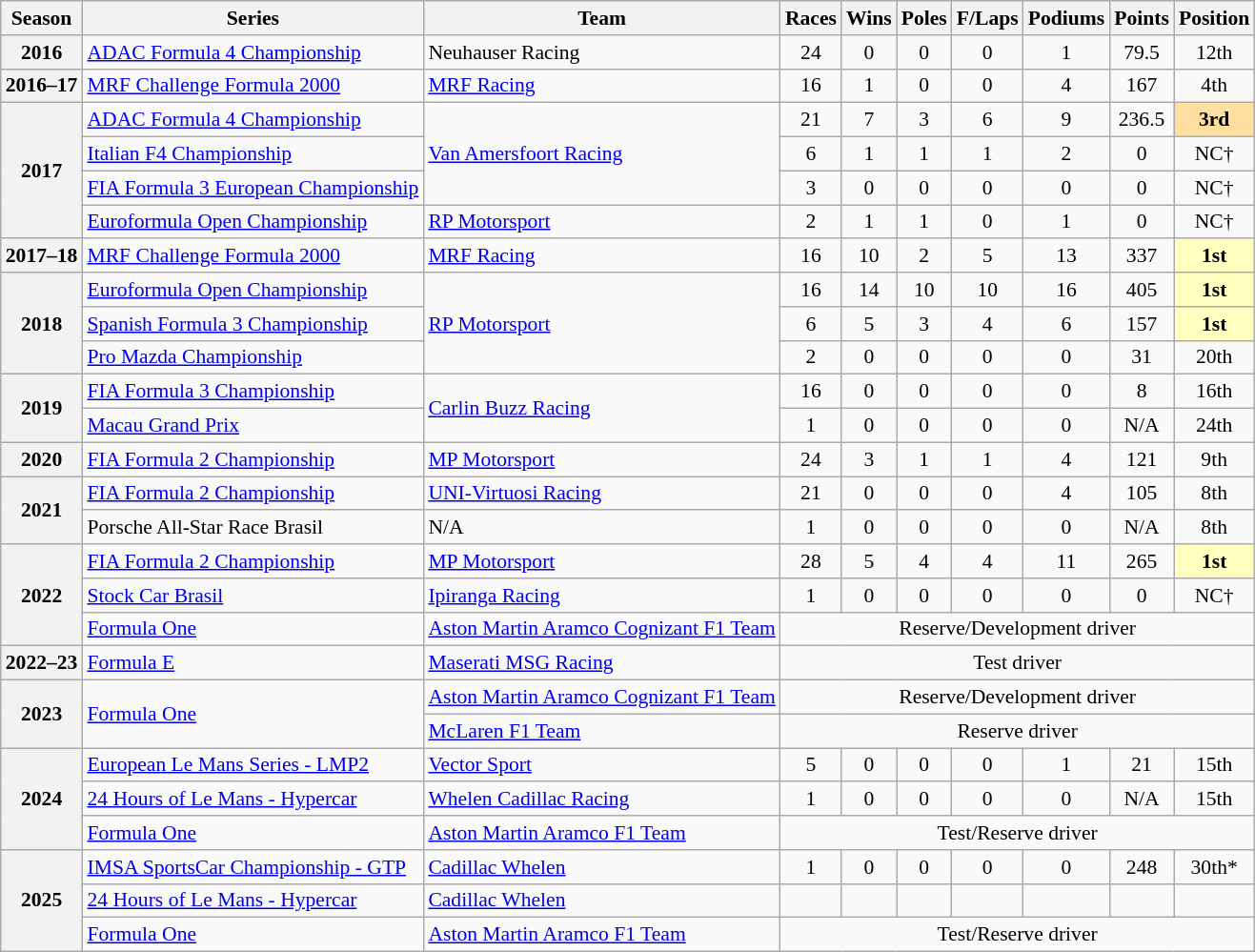<table class="wikitable" style="font-size: 90%; text-align:center">
<tr>
<th>Season</th>
<th>Series</th>
<th>Team</th>
<th>Races</th>
<th>Wins</th>
<th>Poles</th>
<th>F/Laps</th>
<th>Podiums</th>
<th>Points</th>
<th>Position</th>
</tr>
<tr>
<th>2016</th>
<td align=left><a href='#'>ADAC Formula 4 Championship</a></td>
<td align=left>Neuhauser Racing</td>
<td>24</td>
<td>0</td>
<td>0</td>
<td>0</td>
<td>1</td>
<td>79.5</td>
<td>12th</td>
</tr>
<tr>
<th>2016–17</th>
<td align=left><a href='#'>MRF Challenge Formula 2000</a></td>
<td align=left><a href='#'>MRF Racing</a></td>
<td>16</td>
<td>1</td>
<td>0</td>
<td>0</td>
<td>4</td>
<td>167</td>
<td>4th</td>
</tr>
<tr>
<th rowspan=4>2017</th>
<td align=left><a href='#'>ADAC Formula 4 Championship</a></td>
<td rowspan=3 align=left><a href='#'>Van Amersfoort Racing</a></td>
<td>21</td>
<td>7</td>
<td>3</td>
<td>6</td>
<td>9</td>
<td>236.5</td>
<td style="background:#FFDF9F;"><strong>3rd</strong></td>
</tr>
<tr>
<td align=left><a href='#'>Italian F4 Championship</a></td>
<td>6</td>
<td>1</td>
<td>1</td>
<td>1</td>
<td>2</td>
<td>0</td>
<td>NC†</td>
</tr>
<tr>
<td align=left><a href='#'>FIA Formula 3 European Championship</a></td>
<td>3</td>
<td>0</td>
<td>0</td>
<td>0</td>
<td>0</td>
<td>0</td>
<td>NC†</td>
</tr>
<tr>
<td align=left><a href='#'>Euroformula Open Championship</a></td>
<td align=left><a href='#'>RP Motorsport</a></td>
<td>2</td>
<td>1</td>
<td>1</td>
<td>0</td>
<td>1</td>
<td>0</td>
<td>NC†</td>
</tr>
<tr>
<th>2017–18</th>
<td align=left><a href='#'>MRF Challenge Formula 2000</a></td>
<td align=left><a href='#'>MRF Racing</a></td>
<td>16</td>
<td>10</td>
<td>2</td>
<td>5</td>
<td>13</td>
<td>337</td>
<td style="background:#FFFFBF;"><strong>1st</strong></td>
</tr>
<tr>
<th rowspan=3>2018</th>
<td align=left><a href='#'>Euroformula Open Championship</a></td>
<td align=left rowspan=3><a href='#'>RP Motorsport</a></td>
<td>16</td>
<td>14</td>
<td>10</td>
<td>10</td>
<td>16</td>
<td>405</td>
<td style="background:#FFFFBF;"><strong>1st</strong></td>
</tr>
<tr>
<td align=left><a href='#'>Spanish Formula 3 Championship</a></td>
<td>6</td>
<td>5</td>
<td>3</td>
<td>4</td>
<td>6</td>
<td>157</td>
<td style="background:#FFFFBF;"><strong>1st</strong></td>
</tr>
<tr>
<td align="left"><a href='#'>Pro Mazda Championship</a></td>
<td>2</td>
<td>0</td>
<td>0</td>
<td>0</td>
<td>0</td>
<td>31</td>
<td>20th</td>
</tr>
<tr>
<th rowspan=2>2019</th>
<td align=left><a href='#'>FIA Formula 3 Championship</a></td>
<td rowspan=2 align=left><a href='#'>Carlin Buzz Racing</a></td>
<td>16</td>
<td>0</td>
<td>0</td>
<td>0</td>
<td>0</td>
<td>8</td>
<td>16th</td>
</tr>
<tr>
<td align=left><a href='#'>Macau Grand Prix</a></td>
<td>1</td>
<td>0</td>
<td>0</td>
<td>0</td>
<td>0</td>
<td>N/A</td>
<td>24th</td>
</tr>
<tr>
<th>2020</th>
<td align=left><a href='#'>FIA Formula 2 Championship</a></td>
<td align=left><a href='#'>MP Motorsport</a></td>
<td>24</td>
<td>3</td>
<td>1</td>
<td>1</td>
<td>4</td>
<td>121</td>
<td>9th</td>
</tr>
<tr>
<th rowspan=2>2021</th>
<td align=left><a href='#'>FIA Formula 2 Championship</a></td>
<td align=left><a href='#'>UNI-Virtuosi Racing</a></td>
<td>21</td>
<td>0</td>
<td>0</td>
<td>0</td>
<td>4</td>
<td>105</td>
<td>8th</td>
</tr>
<tr>
<td align=left>Porsche All-Star Race Brasil</td>
<td align=left>N/A</td>
<td>1</td>
<td>0</td>
<td>0</td>
<td>0</td>
<td>0</td>
<td>N/A</td>
<td>8th</td>
</tr>
<tr>
<th rowspan="3">2022</th>
<td align=left><a href='#'>FIA Formula 2 Championship</a></td>
<td align=left><a href='#'>MP Motorsport</a></td>
<td>28</td>
<td>5</td>
<td>4</td>
<td>4</td>
<td>11</td>
<td>265</td>
<td style="background:#FFFFBF;"><strong>1st</strong></td>
</tr>
<tr>
<td align=left><a href='#'>Stock Car Brasil</a></td>
<td align=left><a href='#'>Ipiranga Racing</a></td>
<td>1</td>
<td>0</td>
<td>0</td>
<td>0</td>
<td>0</td>
<td>0</td>
<td>NC†</td>
</tr>
<tr>
<td align=left><a href='#'>Formula One</a></td>
<td align=left><a href='#'>Aston Martin Aramco Cognizant F1 Team</a></td>
<td colspan="7">Reserve/Development driver</td>
</tr>
<tr>
<th>2022–23</th>
<td align=left><a href='#'>Formula E</a></td>
<td align=left><a href='#'>Maserati MSG Racing</a></td>
<td colspan="7">Test driver</td>
</tr>
<tr>
<th rowspan="2">2023</th>
<td rowspan="2" align=left><a href='#'>Formula One</a></td>
<td align=left><a href='#'>Aston Martin Aramco Cognizant F1 Team</a></td>
<td colspan="7">Reserve/Development driver</td>
</tr>
<tr>
<td align=left><a href='#'>McLaren F1 Team</a></td>
<td colspan="7">Reserve driver</td>
</tr>
<tr>
<th rowspan="3">2024</th>
<td align=left><a href='#'>European Le Mans Series - LMP2</a></td>
<td align=left><a href='#'>Vector Sport</a></td>
<td>5</td>
<td>0</td>
<td>0</td>
<td>0</td>
<td>1</td>
<td>21</td>
<td>15th</td>
</tr>
<tr>
<td align=left><a href='#'>24 Hours of Le Mans - Hypercar</a></td>
<td align=left><a href='#'>Whelen Cadillac Racing</a></td>
<td>1</td>
<td>0</td>
<td>0</td>
<td>0</td>
<td>0</td>
<td>N/A</td>
<td>15th</td>
</tr>
<tr>
<td align="left"><a href='#'>Formula One</a></td>
<td align="left"><a href='#'>Aston Martin Aramco F1 Team</a></td>
<td colspan="7">Test/Reserve driver</td>
</tr>
<tr>
<th rowspan="3">2025</th>
<td align=left><a href='#'>IMSA SportsCar Championship - GTP</a></td>
<td align=left><a href='#'>Cadillac Whelen</a></td>
<td>1</td>
<td>0</td>
<td>0</td>
<td>0</td>
<td>0</td>
<td>248</td>
<td>30th*</td>
</tr>
<tr>
<td align="left"><a href='#'>24 Hours of Le Mans - Hypercar</a></td>
<td align="left"><a href='#'>Cadillac Whelen</a></td>
<td></td>
<td></td>
<td></td>
<td></td>
<td></td>
<td></td>
<td></td>
</tr>
<tr>
<td align="left"><a href='#'>Formula One</a></td>
<td align="left"><a href='#'>Aston Martin Aramco F1 Team</a></td>
<td colspan="7">Test/Reserve driver</td>
</tr>
</table>
